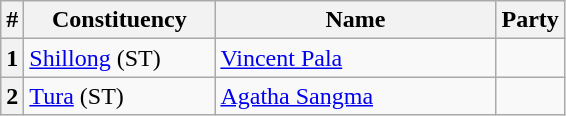<table class="wikitable sortable">
<tr>
<th>#</th>
<th style="width:120px">Constituency</th>
<th style="width:180px">Name</th>
<th colspan=2>Party</th>
</tr>
<tr>
<th>1</th>
<td><a href='#'>Shillong</a> (ST)</td>
<td><a href='#'>Vincent Pala</a></td>
<td></td>
</tr>
<tr>
<th>2</th>
<td><a href='#'>Tura</a> (ST)</td>
<td><a href='#'>Agatha Sangma</a></td>
<td></td>
</tr>
</table>
